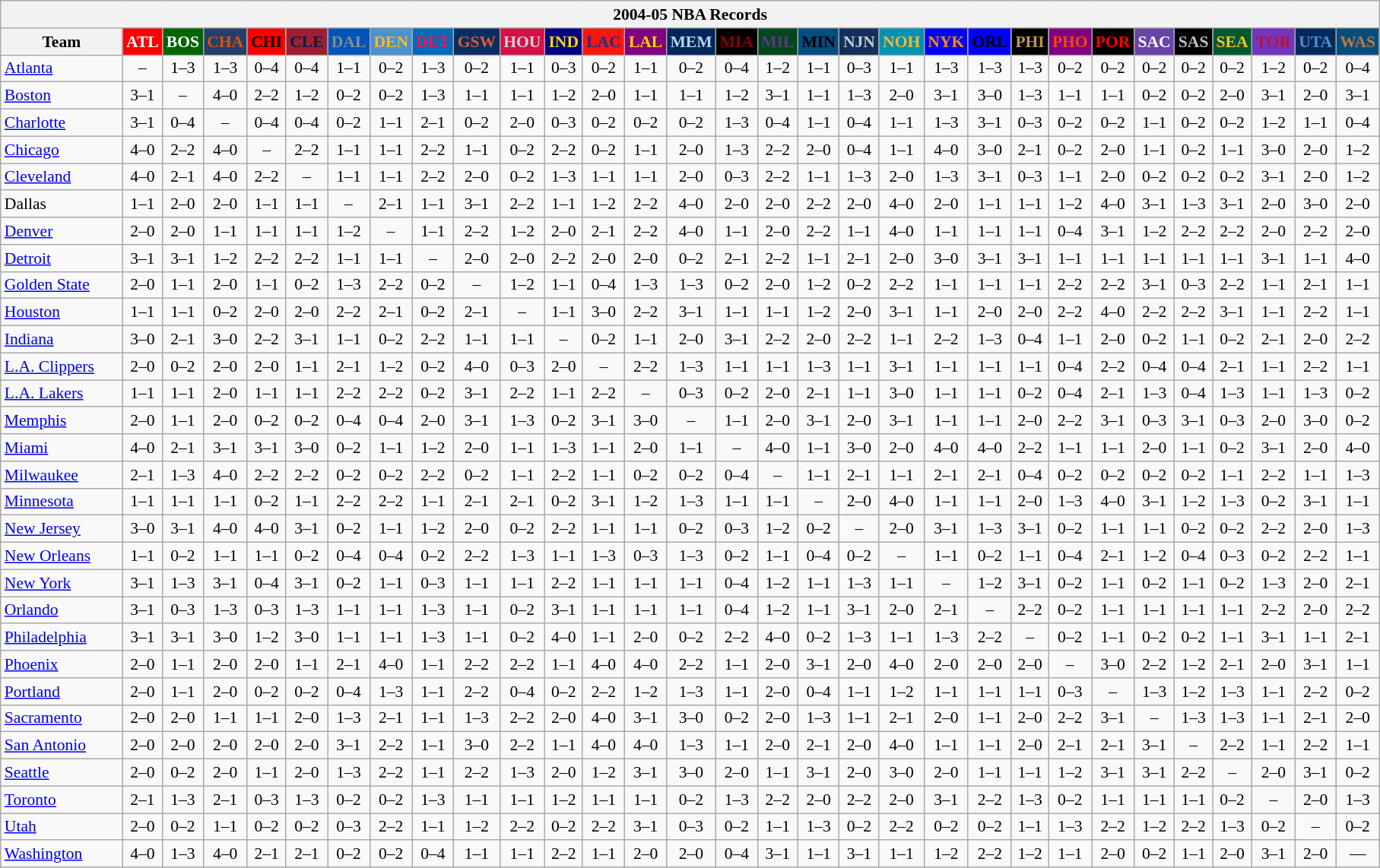<table class="wikitable" style="font-size:90%; text-align:center;">
<tr>
<th colspan=31>2004-05 NBA Records</th>
</tr>
<tr>
<th width=100>Team</th>
<th style="background:#FF0000;color:#FFFFFF;width=35">ATL</th>
<th style="background:#006400;color:#FFFFFF;width=35">BOS</th>
<th style="background:#253E6A;color:#DF5106;width=35">CHA</th>
<th style="background:#FF0000;color:#000000;width=35">CHI</th>
<th style="background:#9F1F32;color:#001D43;width=35">CLE</th>
<th style="background:#0055BA;color:#898D8F;width=35">DAL</th>
<th style="background:#4C92CC;color:#FDB827;width=35">DEN</th>
<th style="background:#006BB7;color:#ED164B;width=35">DET</th>
<th style="background:#072E63;color:#DC5A34;width=35">GSW</th>
<th style="background:#D31145;color:#CBD4D8;width=35">HOU</th>
<th style="background:#000080;color:#FFD700;width=35">IND</th>
<th style="background:#F9160D;color:#1A2E8B;width=35">LAC</th>
<th style="background:#800080;color:#FFD700;width=35">LAL</th>
<th style="background:#00265B;color:#BAD1EB;width=35">MEM</th>
<th style="background:#000000;color:#8B0000;width=35">MIA</th>
<th style="background:#00471B;color:#5C378A;width=35">MIL</th>
<th style="background:#044D80;color:#000000;width=35">MIN</th>
<th style="background:#12305B;color:#C4CED4;width=35">NJN</th>
<th style="background:#0093B1;color:#FDB827;width=35">NOH</th>
<th style="background:#0000FF;color:#FF8C00;width=35">NYK</th>
<th style="background:#0000FF;color:#000000;width=35">ORL</th>
<th style="background:#000000;color:#BB9754;width=35">PHI</th>
<th style="background:#800080;color:#FF4500;width=35">PHO</th>
<th style="background:#000000;color:#FF0000;width=35">POR</th>
<th style="background:#6846A8;color:#FFFFFF;width=35">SAC</th>
<th style="background:#000000;color:#C0C0C0;width=35">SAS</th>
<th style="background:#005831;color:#FFC322;width=35">SEA</th>
<th style="background:#7436BF;color:#BE0F34;width=35">TOR</th>
<th style="background:#042A5C;color:#4C8ECC;width=35">UTA</th>
<th style="background:#044D7D;color:#BC7A44;width=35">WAS</th>
</tr>
<tr>
<td style="text-align:left;"><a href='#'>Atlanta</a></td>
<td>–</td>
<td>1–3</td>
<td>1–3</td>
<td>0–4</td>
<td>0–4</td>
<td>1–1</td>
<td>0–2</td>
<td>1–3</td>
<td>0–2</td>
<td>1–1</td>
<td>0–3</td>
<td>0–2</td>
<td>1–1</td>
<td>0–2</td>
<td>0–4</td>
<td>1–2</td>
<td>1–1</td>
<td>0–3</td>
<td>1–1</td>
<td>1–3</td>
<td>1–3</td>
<td>1–3</td>
<td>0–2</td>
<td>0–2</td>
<td>0–2</td>
<td>0–2</td>
<td>0–2</td>
<td>1–2</td>
<td>0–2</td>
<td>0–4</td>
</tr>
<tr>
<td style="text-align:left;"><a href='#'>Boston</a></td>
<td>3–1</td>
<td>–</td>
<td>4–0</td>
<td>2–2</td>
<td>1–2</td>
<td>0–2</td>
<td>0–2</td>
<td>1–3</td>
<td>1–1</td>
<td>1–1</td>
<td>1–2</td>
<td>2–0</td>
<td>1–1</td>
<td>1–1</td>
<td>1–2</td>
<td>3–1</td>
<td>1–1</td>
<td>1–3</td>
<td>2–0</td>
<td>3–1</td>
<td>3–0</td>
<td>1–3</td>
<td>1–1</td>
<td>1–1</td>
<td>0–2</td>
<td>0–2</td>
<td>2–0</td>
<td>3–1</td>
<td>2–0</td>
<td>3–1</td>
</tr>
<tr>
<td style="text-align:left;"><a href='#'>Charlotte</a></td>
<td>3–1</td>
<td>0–4</td>
<td>–</td>
<td>0–4</td>
<td>0–4</td>
<td>0–2</td>
<td>1–1</td>
<td>2–1</td>
<td>0–2</td>
<td>2–0</td>
<td>0–3</td>
<td>0–2</td>
<td>0–2</td>
<td>0–2</td>
<td>1–3</td>
<td>0–4</td>
<td>1–1</td>
<td>0–4</td>
<td>1–1</td>
<td>1–3</td>
<td>3–1</td>
<td>0–3</td>
<td>0–2</td>
<td>0–2</td>
<td>1–1</td>
<td>0–2</td>
<td>0–2</td>
<td>1–2</td>
<td>1–1</td>
<td>0–4</td>
</tr>
<tr>
<td style="text-align:left;"><a href='#'>Chicago</a></td>
<td>4–0</td>
<td>2–2</td>
<td>4–0</td>
<td>–</td>
<td>2–2</td>
<td>1–1</td>
<td>1–1</td>
<td>2–2</td>
<td>1–1</td>
<td>0–2</td>
<td>2–2</td>
<td>0–2</td>
<td>1–1</td>
<td>2–0</td>
<td>1–3</td>
<td>2–2</td>
<td>2–0</td>
<td>0–4</td>
<td>1–1</td>
<td>4–0</td>
<td>3–0</td>
<td>2–1</td>
<td>0–2</td>
<td>2–0</td>
<td>1–1</td>
<td>0–2</td>
<td>1–1</td>
<td>3–0</td>
<td>2–0</td>
<td>1–2</td>
</tr>
<tr>
<td style="text-align:left;"><a href='#'>Cleveland</a></td>
<td>4–0</td>
<td>2–1</td>
<td>4–0</td>
<td>2–2</td>
<td>–</td>
<td>1–1</td>
<td>1–1</td>
<td>2–2</td>
<td>2–0</td>
<td>0–2</td>
<td>1–3</td>
<td>1–1</td>
<td>1–1</td>
<td>2–0</td>
<td>0–3</td>
<td>2–2</td>
<td>1–1</td>
<td>1–3</td>
<td>2–0</td>
<td>1–3</td>
<td>3–1</td>
<td>0–3</td>
<td>1–1</td>
<td>2–0</td>
<td>0–2</td>
<td>0–2</td>
<td>0–2</td>
<td>3–1</td>
<td>2–0</td>
<td>1–2</td>
</tr>
<tr>
<td style="text-align:left;">Dallas</td>
<td>1–1</td>
<td>2–0</td>
<td>2–0</td>
<td>1–1</td>
<td>1–1</td>
<td>–</td>
<td>2–1</td>
<td>1–1</td>
<td>3–1</td>
<td>2–2</td>
<td>1–1</td>
<td>1–2</td>
<td>2–2</td>
<td>4–0</td>
<td>2–0</td>
<td>2–0</td>
<td>2–2</td>
<td>2–0</td>
<td>4–0</td>
<td>2–0</td>
<td>1–1</td>
<td>1–1</td>
<td>1–2</td>
<td>4–0</td>
<td>3–1</td>
<td>1–3</td>
<td>3–1</td>
<td>2–0</td>
<td>3–0</td>
<td>2–0</td>
</tr>
<tr>
<td style="text-align:left;"><a href='#'>Denver</a></td>
<td>2–0</td>
<td>2–0</td>
<td>1–1</td>
<td>1–1</td>
<td>1–1</td>
<td>1–2</td>
<td>–</td>
<td>1–1</td>
<td>2–2</td>
<td>1–2</td>
<td>2–0</td>
<td>2–1</td>
<td>2–2</td>
<td>4–0</td>
<td>1–1</td>
<td>2–0</td>
<td>2–2</td>
<td>1–1</td>
<td>4–0</td>
<td>1–1</td>
<td>1–1</td>
<td>1–1</td>
<td>0–4</td>
<td>3–1</td>
<td>1–2</td>
<td>2–2</td>
<td>2–2</td>
<td>2–0</td>
<td>2–2</td>
<td>2–0</td>
</tr>
<tr>
<td style="text-align:left;"><a href='#'>Detroit</a></td>
<td>3–1</td>
<td>3–1</td>
<td>1–2</td>
<td>2–2</td>
<td>2–2</td>
<td>1–1</td>
<td>1–1</td>
<td>–</td>
<td>2–0</td>
<td>2–0</td>
<td>2–2</td>
<td>2–0</td>
<td>2–0</td>
<td>0–2</td>
<td>2–1</td>
<td>2–2</td>
<td>1–1</td>
<td>2–1</td>
<td>2–0</td>
<td>3–0</td>
<td>3–1</td>
<td>3–1</td>
<td>1–1</td>
<td>1–1</td>
<td>1–1</td>
<td>1–1</td>
<td>1–1</td>
<td>3–1</td>
<td>1–1</td>
<td>4–0</td>
</tr>
<tr>
<td style="text-align:left;"><a href='#'>Golden State</a></td>
<td>2–0</td>
<td>1–1</td>
<td>2–0</td>
<td>1–1</td>
<td>0–2</td>
<td>1–3</td>
<td>2–2</td>
<td>0–2</td>
<td>–</td>
<td>1–2</td>
<td>1–1</td>
<td>0–4</td>
<td>1–3</td>
<td>1–3</td>
<td>0–2</td>
<td>2–0</td>
<td>1–2</td>
<td>0–2</td>
<td>2–2</td>
<td>1–1</td>
<td>1–1</td>
<td>1–1</td>
<td>2–2</td>
<td>2–2</td>
<td>3–1</td>
<td>0–3</td>
<td>2–2</td>
<td>1–1</td>
<td>2–1</td>
<td>1–1</td>
</tr>
<tr>
<td style="text-align:left;"><a href='#'>Houston</a></td>
<td>1–1</td>
<td>1–1</td>
<td>0–2</td>
<td>2–0</td>
<td>2–0</td>
<td>2–2</td>
<td>2–1</td>
<td>0–2</td>
<td>2–1</td>
<td>–</td>
<td>1–1</td>
<td>3–0</td>
<td>2–2</td>
<td>3–1</td>
<td>1–1</td>
<td>1–1</td>
<td>1–2</td>
<td>2–0</td>
<td>3–1</td>
<td>1–1</td>
<td>2–0</td>
<td>2–0</td>
<td>2–2</td>
<td>4–0</td>
<td>2–2</td>
<td>2–2</td>
<td>3–1</td>
<td>1–1</td>
<td>2–2</td>
<td>1–1</td>
</tr>
<tr>
<td style="text-align:left;"><a href='#'>Indiana</a></td>
<td>3–0</td>
<td>2–1</td>
<td>3–0</td>
<td>2–2</td>
<td>3–1</td>
<td>1–1</td>
<td>0–2</td>
<td>2–2</td>
<td>1–1</td>
<td>1–1</td>
<td>–</td>
<td>0–2</td>
<td>1–1</td>
<td>2–0</td>
<td>3–1</td>
<td>2–2</td>
<td>2–0</td>
<td>2–2</td>
<td>1–1</td>
<td>2–2</td>
<td>1–3</td>
<td>0–4</td>
<td>1–1</td>
<td>2–0</td>
<td>0–2</td>
<td>1–1</td>
<td>0–2</td>
<td>2–1</td>
<td>2–0</td>
<td>2–2</td>
</tr>
<tr>
<td style="text-align:left;"><a href='#'>L.A. Clippers</a></td>
<td>2–0</td>
<td>0–2</td>
<td>2–0</td>
<td>2–0</td>
<td>1–1</td>
<td>2–1</td>
<td>1–2</td>
<td>0–2</td>
<td>4–0</td>
<td>0–3</td>
<td>2–0</td>
<td>–</td>
<td>2–2</td>
<td>1–3</td>
<td>1–1</td>
<td>1–1</td>
<td>1–3</td>
<td>1–1</td>
<td>3–1</td>
<td>1–1</td>
<td>1–1</td>
<td>1–1</td>
<td>0–4</td>
<td>2–2</td>
<td>0–4</td>
<td>0–4</td>
<td>2–1</td>
<td>1–1</td>
<td>2–2</td>
<td>1–1</td>
</tr>
<tr>
<td style="text-align:left;"><a href='#'>L.A. Lakers</a></td>
<td>1–1</td>
<td>1–1</td>
<td>2–0</td>
<td>1–1</td>
<td>1–1</td>
<td>2–2</td>
<td>2–2</td>
<td>0–2</td>
<td>3–1</td>
<td>2–2</td>
<td>1–1</td>
<td>2–2</td>
<td>–</td>
<td>0–3</td>
<td>0–2</td>
<td>2–0</td>
<td>2–1</td>
<td>1–1</td>
<td>3–0</td>
<td>1–1</td>
<td>1–1</td>
<td>0–2</td>
<td>0–4</td>
<td>2–1</td>
<td>1–3</td>
<td>0–4</td>
<td>1–3</td>
<td>1–1</td>
<td>1–3</td>
<td>0–2</td>
</tr>
<tr>
<td style="text-align:left;"><a href='#'>Memphis</a></td>
<td>2–0</td>
<td>1–1</td>
<td>2–0</td>
<td>0–2</td>
<td>0–2</td>
<td>0–4</td>
<td>0–4</td>
<td>2–0</td>
<td>3–1</td>
<td>1–3</td>
<td>0–2</td>
<td>3–1</td>
<td>3–0</td>
<td>–</td>
<td>1–1</td>
<td>2–0</td>
<td>3–1</td>
<td>2–0</td>
<td>3–1</td>
<td>1–1</td>
<td>1–1</td>
<td>2–0</td>
<td>2–2</td>
<td>3–1</td>
<td>0–3</td>
<td>3–1</td>
<td>0–3</td>
<td>2–0</td>
<td>3–0</td>
<td>0–2</td>
</tr>
<tr>
<td style="text-align:left;"><a href='#'>Miami</a></td>
<td>4–0</td>
<td>2–1</td>
<td>3–1</td>
<td>3–1</td>
<td>3–0</td>
<td>0–2</td>
<td>1–1</td>
<td>1–2</td>
<td>2–0</td>
<td>1–1</td>
<td>1–3</td>
<td>1–1</td>
<td>2–0</td>
<td>1–1</td>
<td>–</td>
<td>4–0</td>
<td>1–1</td>
<td>3–0</td>
<td>2–0</td>
<td>4–0</td>
<td>4–0</td>
<td>2–2</td>
<td>1–1</td>
<td>1–1</td>
<td>2–0</td>
<td>1–1</td>
<td>0–2</td>
<td>3–1</td>
<td>2–0</td>
<td>4–0</td>
</tr>
<tr>
<td style="text-align:left;"><a href='#'>Milwaukee</a></td>
<td>2–1</td>
<td>1–3</td>
<td>4–0</td>
<td>2–2</td>
<td>2–2</td>
<td>0–2</td>
<td>0–2</td>
<td>2–2</td>
<td>0–2</td>
<td>1–1</td>
<td>2–2</td>
<td>1–1</td>
<td>0–2</td>
<td>0–2</td>
<td>0–4</td>
<td>–</td>
<td>1–1</td>
<td>2–1</td>
<td>1–1</td>
<td>2–1</td>
<td>2–1</td>
<td>0–4</td>
<td>0–2</td>
<td>0–2</td>
<td>0–2</td>
<td>0–2</td>
<td>1–1</td>
<td>2–2</td>
<td>1–1</td>
<td>1–3</td>
</tr>
<tr>
<td style="text-align:left;"><a href='#'>Minnesota</a></td>
<td>1–1</td>
<td>1–1</td>
<td>1–1</td>
<td>0–2</td>
<td>1–1</td>
<td>2–2</td>
<td>2–2</td>
<td>1–1</td>
<td>2–1</td>
<td>2–1</td>
<td>0–2</td>
<td>3–1</td>
<td>1–2</td>
<td>1–3</td>
<td>1–1</td>
<td>1–1</td>
<td>–</td>
<td>2–0</td>
<td>4–0</td>
<td>1–1</td>
<td>1–1</td>
<td>2–0</td>
<td>1–3</td>
<td>4–0</td>
<td>3–1</td>
<td>1–2</td>
<td>1–3</td>
<td>0–2</td>
<td>3–1</td>
<td>1–1</td>
</tr>
<tr>
<td style="text-align:left;"><a href='#'>New Jersey</a></td>
<td>3–0</td>
<td>3–1</td>
<td>4–0</td>
<td>4–0</td>
<td>3–1</td>
<td>0–2</td>
<td>1–1</td>
<td>1–2</td>
<td>2–0</td>
<td>0–2</td>
<td>2–2</td>
<td>1–1</td>
<td>1–1</td>
<td>0–2</td>
<td>0–3</td>
<td>1–2</td>
<td>0–2</td>
<td>–</td>
<td>2–0</td>
<td>3–1</td>
<td>1–3</td>
<td>3–1</td>
<td>0–2</td>
<td>1–1</td>
<td>1–1</td>
<td>0–2</td>
<td>0–2</td>
<td>2–2</td>
<td>2–0</td>
<td>1–3</td>
</tr>
<tr>
<td style="text-align:left;"><a href='#'>New Orleans</a></td>
<td>1–1</td>
<td>0–2</td>
<td>1–1</td>
<td>1–1</td>
<td>0–2</td>
<td>0–4</td>
<td>0–4</td>
<td>0–2</td>
<td>2–2</td>
<td>1–3</td>
<td>1–1</td>
<td>1–3</td>
<td>0–3</td>
<td>1–3</td>
<td>0–2</td>
<td>1–1</td>
<td>0–4</td>
<td>0–2</td>
<td>–</td>
<td>1–1</td>
<td>0–2</td>
<td>1–1</td>
<td>0–4</td>
<td>2–1</td>
<td>1–2</td>
<td>0–4</td>
<td>0–3</td>
<td>0–2</td>
<td>2–2</td>
<td>1–1</td>
</tr>
<tr>
<td style="text-align:left;"><a href='#'>New York</a></td>
<td>3–1</td>
<td>1–3</td>
<td>3–1</td>
<td>0–4</td>
<td>3–1</td>
<td>0–2</td>
<td>1–1</td>
<td>0–3</td>
<td>1–1</td>
<td>1–1</td>
<td>2–2</td>
<td>1–1</td>
<td>1–1</td>
<td>1–1</td>
<td>0–4</td>
<td>1–2</td>
<td>1–1</td>
<td>1–3</td>
<td>1–1</td>
<td>–</td>
<td>1–2</td>
<td>3–1</td>
<td>0–2</td>
<td>1–1</td>
<td>0–2</td>
<td>1–1</td>
<td>0–2</td>
<td>1–3</td>
<td>2–0</td>
<td>2–1</td>
</tr>
<tr>
<td style="text-align:left;"><a href='#'>Orlando</a></td>
<td>3–1</td>
<td>0–3</td>
<td>1–3</td>
<td>0–3</td>
<td>1–3</td>
<td>1–1</td>
<td>1–1</td>
<td>1–3</td>
<td>1–1</td>
<td>0–2</td>
<td>3–1</td>
<td>1–1</td>
<td>1–1</td>
<td>1–1</td>
<td>0–4</td>
<td>1–2</td>
<td>1–1</td>
<td>3–1</td>
<td>2–0</td>
<td>2–1</td>
<td>–</td>
<td>2–2</td>
<td>0–2</td>
<td>1–1</td>
<td>1–1</td>
<td>1–1</td>
<td>1–1</td>
<td>2–2</td>
<td>2–0</td>
<td>2–2</td>
</tr>
<tr>
<td style="text-align:left;"><a href='#'>Philadelphia</a></td>
<td>3–1</td>
<td>3–1</td>
<td>3–0</td>
<td>1–2</td>
<td>3–0</td>
<td>1–1</td>
<td>1–1</td>
<td>1–3</td>
<td>1–1</td>
<td>0–2</td>
<td>4–0</td>
<td>1–1</td>
<td>2–0</td>
<td>0–2</td>
<td>2–2</td>
<td>4–0</td>
<td>0–2</td>
<td>1–3</td>
<td>1–1</td>
<td>1–3</td>
<td>2–2</td>
<td>–</td>
<td>0–2</td>
<td>1–1</td>
<td>0–2</td>
<td>0–2</td>
<td>1–1</td>
<td>3–1</td>
<td>1–1</td>
<td>2–1</td>
</tr>
<tr>
<td style="text-align:left;"><a href='#'>Phoenix</a></td>
<td>2–0</td>
<td>1–1</td>
<td>2–0</td>
<td>2–0</td>
<td>1–1</td>
<td>2–1</td>
<td>4–0</td>
<td>1–1</td>
<td>2–2</td>
<td>2–2</td>
<td>1–1</td>
<td>4–0</td>
<td>4–0</td>
<td>2–2</td>
<td>1–1</td>
<td>2–0</td>
<td>3–1</td>
<td>2–0</td>
<td>4–0</td>
<td>2–0</td>
<td>2–0</td>
<td>2–0</td>
<td>–</td>
<td>3–0</td>
<td>2–2</td>
<td>1–2</td>
<td>2–1</td>
<td>2–0</td>
<td>3–1</td>
<td>1–1</td>
</tr>
<tr>
<td style="text-align:left;"><a href='#'>Portland</a></td>
<td>2–0</td>
<td>1–1</td>
<td>2–0</td>
<td>0–2</td>
<td>0–2</td>
<td>0–4</td>
<td>1–3</td>
<td>1–1</td>
<td>2–2</td>
<td>0–4</td>
<td>0–2</td>
<td>2–2</td>
<td>1–2</td>
<td>1–3</td>
<td>1–1</td>
<td>2–0</td>
<td>0–4</td>
<td>1–1</td>
<td>1–2</td>
<td>1–1</td>
<td>1–1</td>
<td>1–1</td>
<td>0–3</td>
<td>–</td>
<td>1–3</td>
<td>1–2</td>
<td>1–3</td>
<td>1–1</td>
<td>2–2</td>
<td>0–2</td>
</tr>
<tr>
<td style="text-align:left;"><a href='#'>Sacramento</a></td>
<td>2–0</td>
<td>2–0</td>
<td>1–1</td>
<td>1–1</td>
<td>2–0</td>
<td>1–3</td>
<td>2–1</td>
<td>1–1</td>
<td>1–3</td>
<td>2–2</td>
<td>2–0</td>
<td>4–0</td>
<td>3–1</td>
<td>3–0</td>
<td>0–2</td>
<td>2–0</td>
<td>1–3</td>
<td>1–1</td>
<td>2–1</td>
<td>2–0</td>
<td>1–1</td>
<td>2–0</td>
<td>2–2</td>
<td>3–1</td>
<td>–</td>
<td>1–3</td>
<td>1–3</td>
<td>1–1</td>
<td>2–1</td>
<td>2–0</td>
</tr>
<tr>
<td style="text-align:left;"><a href='#'>San Antonio</a></td>
<td>2–0</td>
<td>2–0</td>
<td>2–0</td>
<td>2–0</td>
<td>2–0</td>
<td>3–1</td>
<td>2–2</td>
<td>1–1</td>
<td>3–0</td>
<td>2–2</td>
<td>1–1</td>
<td>4–0</td>
<td>4–0</td>
<td>1–3</td>
<td>1–1</td>
<td>2–0</td>
<td>2–1</td>
<td>2–0</td>
<td>4–0</td>
<td>1–1</td>
<td>1–1</td>
<td>2–0</td>
<td>2–1</td>
<td>2–1</td>
<td>3–1</td>
<td>–</td>
<td>2–2</td>
<td>1–1</td>
<td>2–2</td>
<td>1–1</td>
</tr>
<tr>
<td style="text-align:left;"><a href='#'>Seattle</a></td>
<td>2–0</td>
<td>0–2</td>
<td>2–0</td>
<td>1–1</td>
<td>2–0</td>
<td>1–3</td>
<td>2–2</td>
<td>1–1</td>
<td>2–2</td>
<td>1–3</td>
<td>2–0</td>
<td>1–2</td>
<td>3–1</td>
<td>3–0</td>
<td>2–0</td>
<td>1–1</td>
<td>3–1</td>
<td>2–0</td>
<td>3–0</td>
<td>2–0</td>
<td>1–1</td>
<td>1–1</td>
<td>1–2</td>
<td>3–1</td>
<td>3–1</td>
<td>2–2</td>
<td>–</td>
<td>2–0</td>
<td>3–1</td>
<td>0–2</td>
</tr>
<tr>
<td style="text-align:left;"><a href='#'>Toronto</a></td>
<td>2–1</td>
<td>1–3</td>
<td>2–1</td>
<td>0–3</td>
<td>1–3</td>
<td>0–2</td>
<td>0–2</td>
<td>1–3</td>
<td>1–1</td>
<td>1–1</td>
<td>1–2</td>
<td>1–1</td>
<td>1–1</td>
<td>0–2</td>
<td>1–3</td>
<td>2–2</td>
<td>2–0</td>
<td>2–2</td>
<td>2–0</td>
<td>3–1</td>
<td>2–2</td>
<td>1–3</td>
<td>0–2</td>
<td>1–1</td>
<td>1–1</td>
<td>1–1</td>
<td>0–2</td>
<td>–</td>
<td>2–0</td>
<td>1–3</td>
</tr>
<tr>
<td style="text-align:left;"><a href='#'>Utah</a></td>
<td>2–0</td>
<td>0–2</td>
<td>1–1</td>
<td>0–2</td>
<td>0–2</td>
<td>0–3</td>
<td>2–2</td>
<td>1–1</td>
<td>1–2</td>
<td>2–2</td>
<td>0–2</td>
<td>2–2</td>
<td>3–1</td>
<td>0–3</td>
<td>0–2</td>
<td>1–1</td>
<td>1–3</td>
<td>0–2</td>
<td>2–2</td>
<td>0–2</td>
<td>0–2</td>
<td>1–1</td>
<td>1–3</td>
<td>2–2</td>
<td>1–2</td>
<td>2–2</td>
<td>1–3</td>
<td>0–2</td>
<td>–</td>
<td>0–2</td>
</tr>
<tr>
<td style="text-align:left;"><a href='#'>Washington</a></td>
<td>4–0</td>
<td>1–3</td>
<td>4–0</td>
<td>2–1</td>
<td>2–1</td>
<td>0–2</td>
<td>0–2</td>
<td>0–4</td>
<td>1–1</td>
<td>1–1</td>
<td>2–2</td>
<td>1–1</td>
<td>2–0</td>
<td>2–0</td>
<td>0–4</td>
<td>3–1</td>
<td>1–1</td>
<td>3–1</td>
<td>1–1</td>
<td>1–2</td>
<td>2–2</td>
<td>1–2</td>
<td>1–1</td>
<td>2–0</td>
<td>0–2</td>
<td>1–1</td>
<td>2–0</td>
<td>3–1</td>
<td>2–0</td>
<td>—</td>
</tr>
</table>
